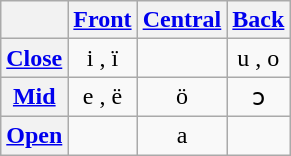<table class="wikitable" border="1">
<tr align="center" cellpadding="4">
<th></th>
<th><a href='#'>Front</a></th>
<th><a href='#'>Central</a></th>
<th><a href='#'>Back</a></th>
</tr>
<tr align="center">
<th><strong><a href='#'>Close</a></strong></th>
<td>i , ï </td>
<td></td>
<td>u , o </td>
</tr>
<tr align="center">
<th><strong><a href='#'>Mid</a></strong></th>
<td>e , ë </td>
<td>ö </td>
<td>ɔ </td>
</tr>
<tr align="center">
<th><strong><a href='#'>Open</a></strong></th>
<td></td>
<td>a </td>
<td></td>
</tr>
</table>
